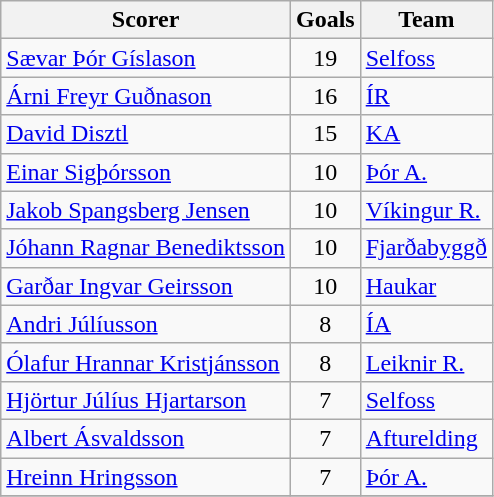<table class="wikitable">
<tr>
<th>Scorer</th>
<th>Goals</th>
<th>Team</th>
</tr>
<tr>
<td> <a href='#'>Sævar Þór Gíslason</a></td>
<td Align=Center>19</td>
<td><a href='#'>Selfoss</a></td>
</tr>
<tr>
<td> <a href='#'>Árni Freyr Guðnason</a></td>
<td Align=Center>16</td>
<td><a href='#'>ÍR</a></td>
</tr>
<tr>
<td> <a href='#'>David Disztl</a></td>
<td Align=Center>15</td>
<td><a href='#'>KA</a></td>
</tr>
<tr>
<td> <a href='#'>Einar Sigþórsson</a></td>
<td Align=Center>10</td>
<td><a href='#'>Þór A.</a></td>
</tr>
<tr>
<td> <a href='#'>Jakob Spangsberg Jensen</a></td>
<td Align=Center>10</td>
<td><a href='#'>Víkingur R.</a></td>
</tr>
<tr>
<td> <a href='#'>Jóhann Ragnar Benediktsson</a></td>
<td Align=Center>10</td>
<td><a href='#'>Fjarðabyggð</a></td>
</tr>
<tr>
<td> <a href='#'>Garðar Ingvar Geirsson</a></td>
<td Align=Center>10</td>
<td><a href='#'>Haukar</a></td>
</tr>
<tr>
<td> <a href='#'>Andri Júlíusson</a></td>
<td Align=Center>8</td>
<td><a href='#'>ÍA</a></td>
</tr>
<tr>
<td> <a href='#'>Ólafur Hrannar Kristjánsson</a></td>
<td Align=Center>8</td>
<td><a href='#'>Leiknir R.</a></td>
</tr>
<tr>
<td> <a href='#'>Hjörtur Júlíus Hjartarson</a></td>
<td Align=Center>7</td>
<td><a href='#'>Selfoss</a></td>
</tr>
<tr>
<td> <a href='#'>Albert Ásvaldsson</a></td>
<td Align=Center>7</td>
<td><a href='#'>Afturelding</a></td>
</tr>
<tr>
<td> <a href='#'>Hreinn Hringsson</a></td>
<td Align=Center>7</td>
<td><a href='#'>Þór A.</a></td>
</tr>
<tr>
</tr>
</table>
